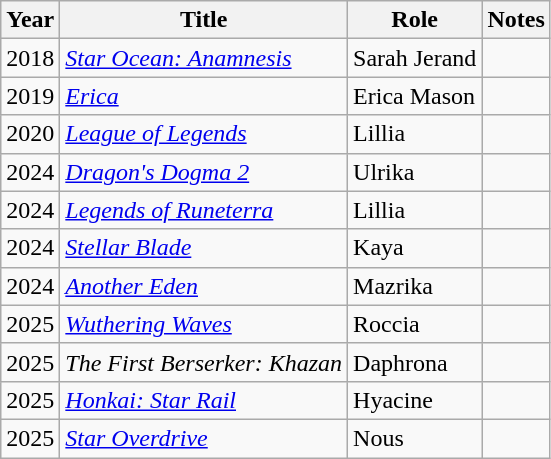<table class="wikitable">
<tr>
<th>Year</th>
<th>Title</th>
<th>Role</th>
<th>Notes</th>
</tr>
<tr>
<td>2018</td>
<td><em><a href='#'>Star Ocean: Anamnesis</a></em></td>
<td>Sarah Jerand</td>
<td></td>
</tr>
<tr>
<td>2019</td>
<td><em><a href='#'>Erica</a></em></td>
<td>Erica Mason</td>
<td></td>
</tr>
<tr>
<td>2020</td>
<td><em><a href='#'>League of Legends</a></em></td>
<td>Lillia</td>
<td></td>
</tr>
<tr>
<td>2024</td>
<td><em><a href='#'>Dragon's Dogma 2</a></em></td>
<td>Ulrika</td>
<td></td>
</tr>
<tr>
<td>2024</td>
<td><em><a href='#'>Legends of Runeterra</a></em></td>
<td>Lillia</td>
<td></td>
</tr>
<tr>
<td>2024</td>
<td><em><a href='#'>Stellar Blade</a></em></td>
<td>Kaya</td>
<td></td>
</tr>
<tr>
<td>2024</td>
<td><em><a href='#'>Another Eden</a></em></td>
<td>Mazrika</td>
<td></td>
</tr>
<tr>
<td>2025</td>
<td><em><a href='#'>Wuthering Waves</a></em></td>
<td>Roccia</td>
<td></td>
</tr>
<tr>
<td>2025</td>
<td><em>The First Berserker: Khazan</em></td>
<td>Daphrona</td>
<td></td>
</tr>
<tr>
<td>2025</td>
<td><em><a href='#'>Honkai: Star Rail</a></em></td>
<td>Hyacine</td>
<td></td>
</tr>
<tr>
<td>2025</td>
<td><em><a href='#'>Star Overdrive</a></em></td>
<td>Nous</td>
<td></td>
</tr>
</table>
